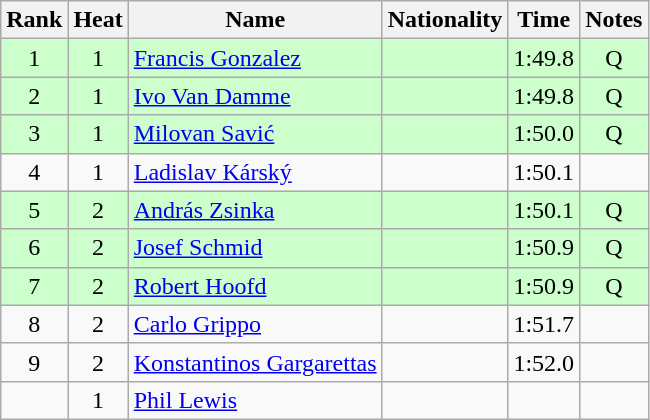<table class="wikitable sortable" style="text-align:center">
<tr>
<th>Rank</th>
<th>Heat</th>
<th>Name</th>
<th>Nationality</th>
<th>Time</th>
<th>Notes</th>
</tr>
<tr bgcolor=ccffcc>
<td>1</td>
<td>1</td>
<td align="left"><a href='#'>Francis Gonzalez</a></td>
<td align=left></td>
<td>1:49.8</td>
<td>Q</td>
</tr>
<tr bgcolor=ccffcc>
<td>2</td>
<td>1</td>
<td align="left"><a href='#'>Ivo Van Damme</a></td>
<td align=left></td>
<td>1:49.8</td>
<td>Q</td>
</tr>
<tr bgcolor=ccffcc>
<td>3</td>
<td>1</td>
<td align="left"><a href='#'>Milovan Savić</a></td>
<td align=left></td>
<td>1:50.0</td>
<td>Q</td>
</tr>
<tr>
<td>4</td>
<td>1</td>
<td align="left"><a href='#'>Ladislav Kárský</a></td>
<td align=left></td>
<td>1:50.1</td>
<td></td>
</tr>
<tr bgcolor=ccffcc>
<td>5</td>
<td>2</td>
<td align="left"><a href='#'>András Zsinka</a></td>
<td align=left></td>
<td>1:50.1</td>
<td>Q</td>
</tr>
<tr bgcolor=ccffcc>
<td>6</td>
<td>2</td>
<td align="left"><a href='#'>Josef Schmid</a></td>
<td align=left></td>
<td>1:50.9</td>
<td>Q</td>
</tr>
<tr bgcolor=ccffcc>
<td>7</td>
<td>2</td>
<td align="left"><a href='#'>Robert Hoofd</a></td>
<td align=left></td>
<td>1:50.9</td>
<td>Q</td>
</tr>
<tr>
<td>8</td>
<td>2</td>
<td align="left"><a href='#'>Carlo Grippo</a></td>
<td align=left></td>
<td>1:51.7</td>
<td></td>
</tr>
<tr>
<td>9</td>
<td>2</td>
<td align="left"><a href='#'>Konstantinos Gargarettas</a></td>
<td align=left></td>
<td>1:52.0</td>
<td></td>
</tr>
<tr>
<td></td>
<td>1</td>
<td align="left"><a href='#'>Phil Lewis</a></td>
<td align=left></td>
<td></td>
<td></td>
</tr>
</table>
